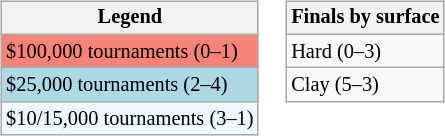<table>
<tr valign=top>
<td><br><table class="wikitable" style="font-size:85%;">
<tr>
<th>Legend</th>
</tr>
<tr style="background:#f88379;">
<td>$100,000 tournaments (0–1)</td>
</tr>
<tr style="background:lightblue;">
<td>$25,000 tournaments (2–4)</td>
</tr>
<tr style="background:#f0f8ff;">
<td>$10/15,000 tournaments (3–1)</td>
</tr>
</table>
</td>
<td><br><table class="wikitable" style="font-size:85%;">
<tr>
<th>Finals by surface</th>
</tr>
<tr>
<td>Hard (0–3)</td>
</tr>
<tr>
<td>Clay (5–3)</td>
</tr>
</table>
</td>
</tr>
</table>
